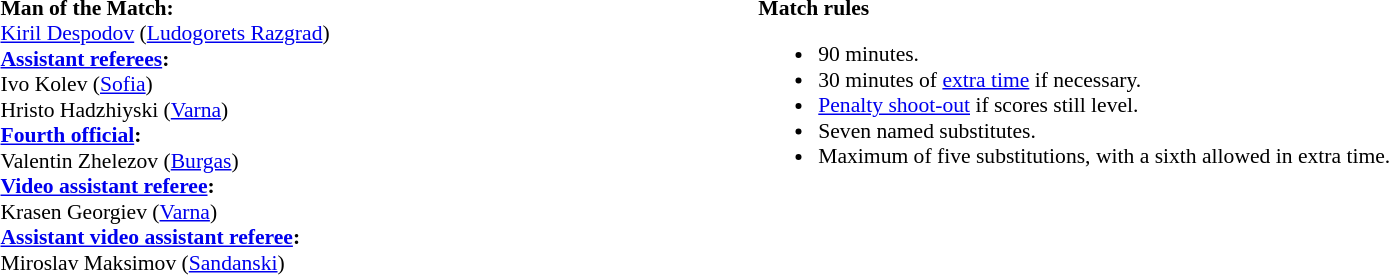<table style="width:100%; font-size:90%;">
<tr>
<td style="width:40%; vertical-align:top;"><br><strong>Man of the Match:</strong>
<br><a href='#'>Kiril Despodov</a> (<a href='#'>Ludogorets Razgrad</a>)
<br>
<strong><a href='#'>Assistant referees</a>:</strong>
<br>Ivo Kolev (<a href='#'>Sofia</a>)
<br>Hristo Hadzhiyski (<a href='#'>Varna</a>)
<br><strong><a href='#'>Fourth official</a>:</strong>
<br>Valentin Zhelezov (<a href='#'>Burgas</a>)
<br><strong><a href='#'>Video assistant referee</a>:</strong>
<br>Krasen Georgiev (<a href='#'>Varna</a>)
<br><strong><a href='#'>Assistant video assistant referee</a>:</strong>
<br>Miroslav Maksimov (<a href='#'>Sandanski</a>)</td>
<td style="width:60%; vertical-align:top;"><br><strong>Match rules</strong><ul><li>90 minutes.</li><li>30 minutes of <a href='#'>extra time</a> if necessary.</li><li><a href='#'>Penalty shoot-out</a> if scores still level.</li><li>Seven named substitutes.</li><li>Maximum of five substitutions, with a sixth allowed in extra time.</li></ul></td>
</tr>
</table>
